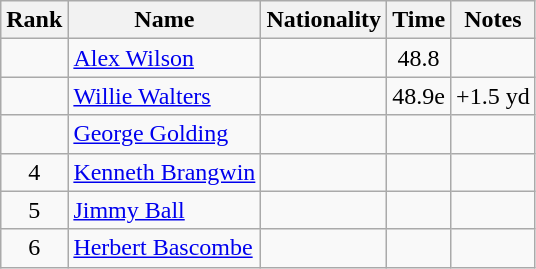<table class="wikitable sortable" style=" text-align:center">
<tr>
<th>Rank</th>
<th>Name</th>
<th>Nationality</th>
<th>Time</th>
<th>Notes</th>
</tr>
<tr>
<td></td>
<td align=left><a href='#'>Alex Wilson</a></td>
<td align=left></td>
<td>48.8</td>
<td></td>
</tr>
<tr>
<td></td>
<td align=left><a href='#'>Willie Walters</a></td>
<td align=left></td>
<td>48.9e</td>
<td>+1.5 yd</td>
</tr>
<tr>
<td></td>
<td align=left><a href='#'>George Golding</a></td>
<td align=left></td>
<td></td>
<td></td>
</tr>
<tr>
<td>4</td>
<td align=left><a href='#'>Kenneth Brangwin</a></td>
<td align=left></td>
<td></td>
<td></td>
</tr>
<tr>
<td>5</td>
<td align=left><a href='#'>Jimmy Ball</a></td>
<td align=left></td>
<td></td>
<td></td>
</tr>
<tr>
<td>6</td>
<td align=left><a href='#'>Herbert Bascombe</a></td>
<td align=left></td>
<td></td>
<td></td>
</tr>
</table>
